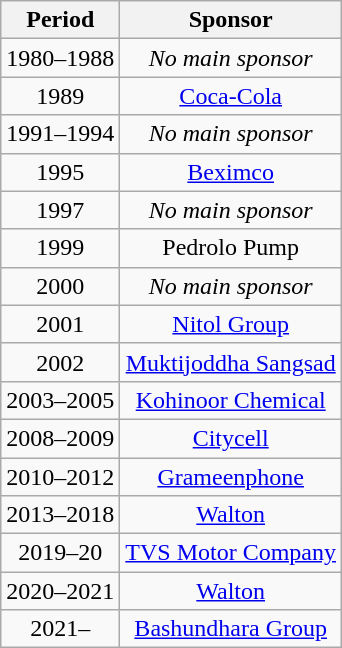<table class="wikitable sortable" style="text-align:center;margin-left:1em;">
<tr>
<th>Period</th>
<th>Sponsor</th>
</tr>
<tr>
<td>1980–1988</td>
<td rowspan=1><em>No main sponsor</em></td>
</tr>
<tr>
<td>1989</td>
<td rowspan=1><a href='#'>Coca-Cola</a></td>
</tr>
<tr>
<td>1991–1994</td>
<td rowspan=1><em>No main sponsor</em></td>
</tr>
<tr>
<td>1995</td>
<td rowspan=1><a href='#'>Beximco</a></td>
</tr>
<tr>
<td>1997</td>
<td rowspan=1><em>No main sponsor</em></td>
</tr>
<tr>
<td>1999</td>
<td rowspan=1>Pedrolo Pump</td>
</tr>
<tr>
<td>2000</td>
<td rowspan=1><em>No main sponsor</em></td>
</tr>
<tr>
<td>2001</td>
<td rowspan=1><a href='#'>Nitol Group</a></td>
</tr>
<tr>
<td>2002</td>
<td rowspan=1><a href='#'>Muktijoddha Sangsad</a></td>
</tr>
<tr>
<td>2003–2005</td>
<td rowspan=1><a href='#'>Kohinoor Chemical</a></td>
</tr>
<tr>
<td>2008–2009</td>
<td rowspan=1><a href='#'>Citycell</a></td>
</tr>
<tr>
<td>2010–2012</td>
<td rowspan=1><a href='#'>Grameenphone</a></td>
</tr>
<tr>
<td>2013–2018</td>
<td rowspan="1"><a href='#'>Walton</a></td>
</tr>
<tr>
<td>2019–20</td>
<td rowspan="1"><a href='#'>TVS Motor Company</a></td>
</tr>
<tr>
<td>2020–2021</td>
<td rowspan="1"><a href='#'>Walton</a></td>
</tr>
<tr>
<td>2021–</td>
<td rowspan="1"><a href='#'>Bashundhara Group</a></td>
</tr>
</table>
